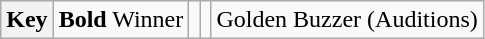<table class="wikitable">
<tr>
<th>Key</th>
<td><strong>Bold</strong> Winner</td>
<td></td>
<td></td>
<td> Golden Buzzer (Auditions)</td>
</tr>
</table>
